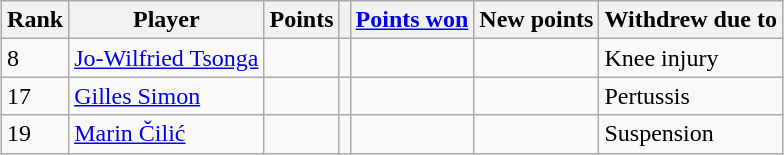<table class="wikitable sortable" style="margin:1em auto;">
<tr>
<th>Rank</th>
<th>Player</th>
<th>Points</th>
<th></th>
<th><a href='#'>Points won</a></th>
<th>New points</th>
<th>Withdrew due to</th>
</tr>
<tr>
<td>8</td>
<td> <a href='#'>Jo-Wilfried Tsonga</a></td>
<td></td>
<td></td>
<td></td>
<td></td>
<td>Knee injury</td>
</tr>
<tr>
<td>17</td>
<td> <a href='#'>Gilles Simon</a></td>
<td></td>
<td></td>
<td></td>
<td></td>
<td>Pertussis</td>
</tr>
<tr>
<td>19</td>
<td> <a href='#'>Marin Čilić</a></td>
<td></td>
<td></td>
<td></td>
<td></td>
<td>Suspension</td>
</tr>
</table>
